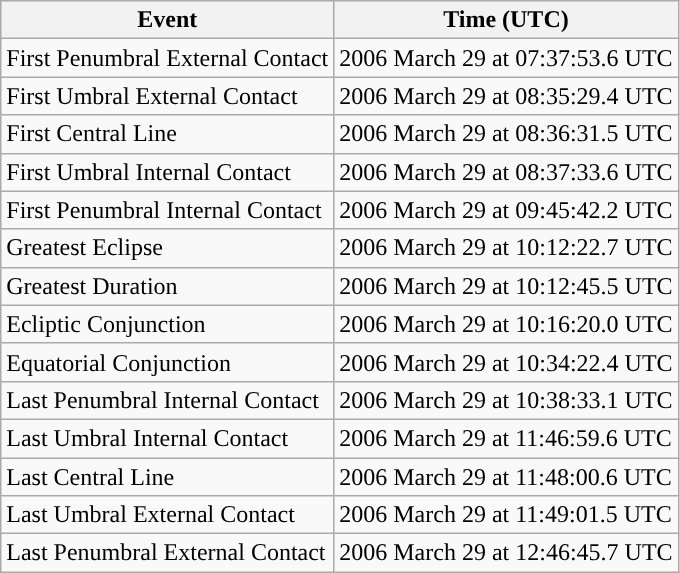<table class="wikitable">
<tr>
<th>Event</th>
<th>Time (UTC)</th>
</tr>
<tr>
<td>First Penumbral External Contact</td>
<td>2006 March 29 at 07:37:53.6 UTC</td>
</tr>
<tr>
<td>First Umbral External Contact</td>
<td>2006 March 29 at 08:35:29.4 UTC</td>
</tr>
<tr>
<td>First Central Line</td>
<td>2006 March 29 at 08:36:31.5 UTC</td>
</tr>
<tr>
<td>First Umbral Internal Contact</td>
<td>2006 March 29 at 08:37:33.6 UTC</td>
</tr>
<tr>
<td>First Penumbral Internal Contact</td>
<td>2006 March 29 at 09:45:42.2 UTC</td>
</tr>
<tr>
<td>Greatest Eclipse</td>
<td>2006 March 29 at 10:12:22.7 UTC</td>
</tr>
<tr>
<td>Greatest Duration</td>
<td>2006 March 29 at 10:12:45.5 UTC</td>
</tr>
<tr>
<td>Ecliptic Conjunction</td>
<td>2006 March 29 at 10:16:20.0 UTC</td>
</tr>
<tr>
<td>Equatorial Conjunction</td>
<td>2006 March 29 at 10:34:22.4 UTC</td>
</tr>
<tr>
<td>Last Penumbral Internal Contact</td>
<td>2006 March 29 at 10:38:33.1 UTC</td>
</tr>
<tr>
<td>Last Umbral Internal Contact</td>
<td>2006 March 29 at 11:46:59.6 UTC</td>
</tr>
<tr>
<td>Last Central Line</td>
<td>2006 March 29 at 11:48:00.6 UTC</td>
</tr>
<tr>
<td>Last Umbral External Contact</td>
<td>2006 March 29 at 11:49:01.5 UTC</td>
</tr>
<tr>
<td>Last Penumbral External Contact</td>
<td>2006 March 29 at 12:46:45.7 UTC</td>
</tr>
</table>
